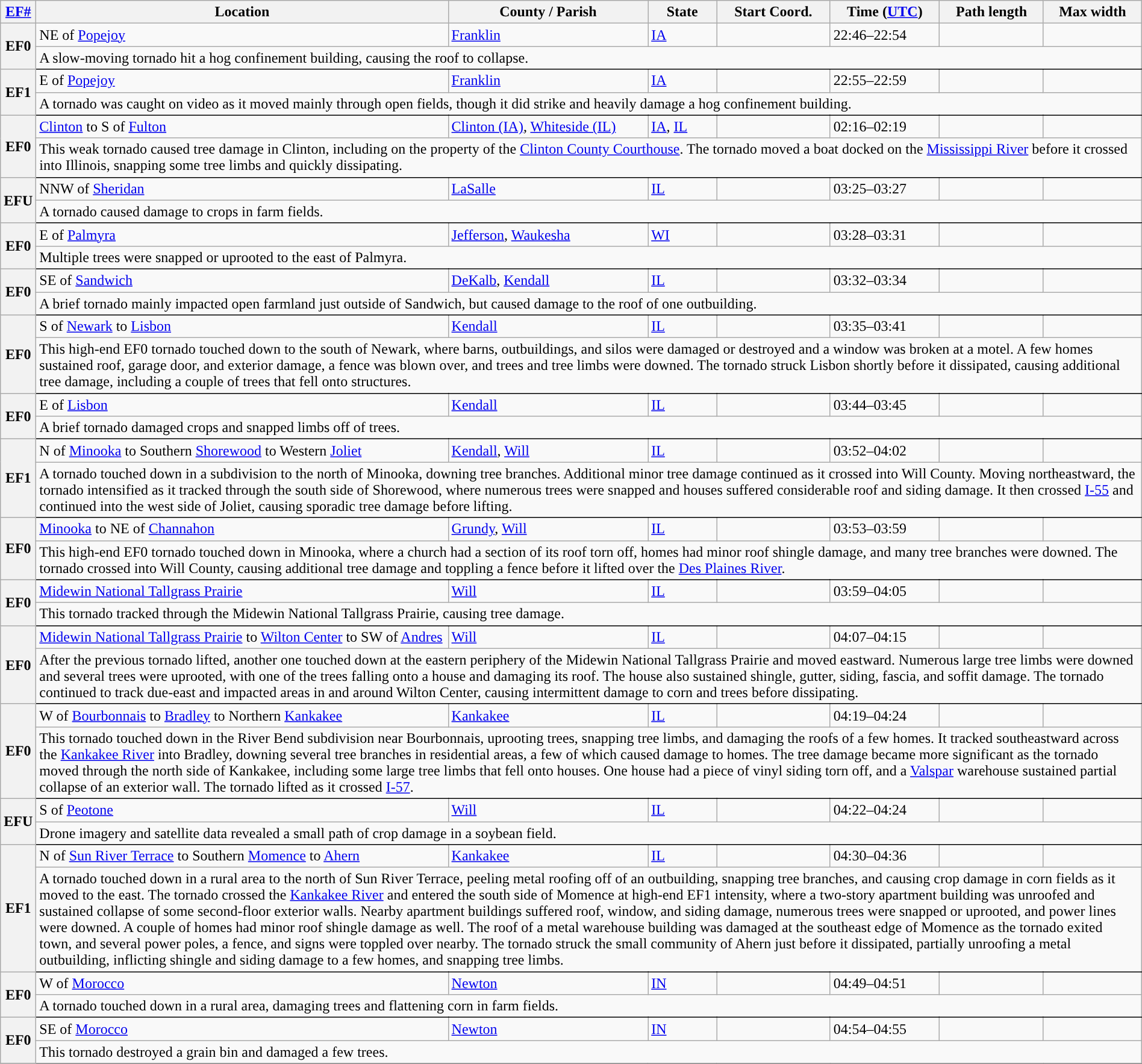<table class="wikitable sortable" style="width:100%;">
<tr>
<th scope="col" width="2%" align="center"><a href='#'>EF#</a></th>
<th scope="col" align="center" class="unsortable">Location</th>
<th scope="col" align="center" class="unsortable">County / Parish</th>
<th scope="col" align="center">State</th>
<th scope="col" align="center">Start Coord.</th>
<th scope="col" align="center">Time (<a href='#'>UTC</a>)</th>
<th scope="col" align="center">Path length</th>
<th scope="col" align="center">Max width</th>
</tr>
<tr>
<th scope="row" rowspan="2" style="background-color:#">EF0</th>
<td>NE of <a href='#'>Popejoy</a></td>
<td><a href='#'>Franklin</a></td>
<td><a href='#'>IA</a></td>
<td></td>
<td>22:46–22:54</td>
<td></td>
<td></td>
</tr>
<tr class="expand-child">
<td colspan="8" style=" border-bottom: 1px solid black;">A slow-moving tornado hit a hog confinement building, causing the roof to collapse.</td>
</tr>
<tr>
<th scope="row" rowspan="2" style="background-color:#">EF1</th>
<td>E of <a href='#'>Popejoy</a></td>
<td><a href='#'>Franklin</a></td>
<td><a href='#'>IA</a></td>
<td></td>
<td>22:55–22:59</td>
<td></td>
<td></td>
</tr>
<tr class="expand-child">
<td colspan="8" style=" border-bottom: 1px solid black;">A tornado was caught on video as it moved mainly through open fields, though it did strike and heavily damage a hog confinement building.</td>
</tr>
<tr>
<th scope="row" rowspan="2" style="background-color:#">EF0</th>
<td><a href='#'>Clinton</a> to S of <a href='#'>Fulton</a></td>
<td><a href='#'>Clinton (IA)</a>, <a href='#'>Whiteside (IL)</a></td>
<td><a href='#'>IA</a>, <a href='#'>IL</a></td>
<td></td>
<td>02:16–02:19</td>
<td></td>
<td></td>
</tr>
<tr class="expand-child">
<td colspan="8" style=" border-bottom: 1px solid black;">This weak tornado caused tree damage in Clinton, including on the property of the <a href='#'>Clinton County Courthouse</a>. The tornado moved a boat docked on the <a href='#'>Mississippi River</a> before it crossed into Illinois, snapping some tree limbs and quickly dissipating.</td>
</tr>
<tr>
<th scope="row" rowspan="2" style="background-color:#">EFU</th>
<td>NNW of <a href='#'>Sheridan</a></td>
<td><a href='#'>LaSalle</a></td>
<td><a href='#'>IL</a></td>
<td></td>
<td>03:25–03:27</td>
<td></td>
<td></td>
</tr>
<tr class="expand-child">
<td colspan="8" style=" border-bottom: 1px solid black;">A tornado caused damage to crops in farm fields.</td>
</tr>
<tr>
<th scope="row" rowspan="2" style="background-color:#">EF0</th>
<td>E of <a href='#'>Palmyra</a></td>
<td><a href='#'>Jefferson</a>, <a href='#'>Waukesha</a></td>
<td><a href='#'>WI</a></td>
<td></td>
<td>03:28–03:31</td>
<td></td>
<td></td>
</tr>
<tr class="expand-child">
<td colspan="8" style=" border-bottom: 1px solid black;">Multiple trees were snapped or uprooted to the east of Palmyra.</td>
</tr>
<tr>
<th scope="row" rowspan="2" style="background-color:#">EF0</th>
<td>SE of <a href='#'>Sandwich</a></td>
<td><a href='#'>DeKalb</a>, <a href='#'>Kendall</a></td>
<td><a href='#'>IL</a></td>
<td></td>
<td>03:32–03:34</td>
<td></td>
<td></td>
</tr>
<tr class="expand-child">
<td colspan="8" style=" border-bottom: 1px solid black;">A brief tornado mainly impacted open farmland just outside of Sandwich, but caused damage to the roof of one outbuilding.</td>
</tr>
<tr>
<th scope="row" rowspan="2" style="background-color:#">EF0</th>
<td>S of <a href='#'>Newark</a> to <a href='#'>Lisbon</a></td>
<td><a href='#'>Kendall</a></td>
<td><a href='#'>IL</a></td>
<td></td>
<td>03:35–03:41</td>
<td></td>
<td></td>
</tr>
<tr class="expand-child">
<td colspan="8" style=" border-bottom: 1px solid black;">This high-end EF0 tornado touched down to the south of Newark, where barns, outbuildings, and silos were damaged or destroyed and a window was broken at a motel. A few homes sustained roof, garage door, and exterior damage, a fence was blown over, and trees and tree limbs were downed. The tornado struck Lisbon shortly before it dissipated, causing additional tree damage, including a couple of trees that fell onto structures.</td>
</tr>
<tr>
<th scope="row" rowspan="2" style="background-color:#">EF0</th>
<td>E of <a href='#'>Lisbon</a></td>
<td><a href='#'>Kendall</a></td>
<td><a href='#'>IL</a></td>
<td></td>
<td>03:44–03:45</td>
<td></td>
<td></td>
</tr>
<tr class="expand-child">
<td colspan="8" style=" border-bottom: 1px solid black;">A brief tornado damaged crops and snapped limbs off of trees.</td>
</tr>
<tr>
<th scope="row" rowspan="2" style="background-color:#">EF1</th>
<td>N of <a href='#'>Minooka</a> to Southern <a href='#'>Shorewood</a> to Western <a href='#'>Joliet</a></td>
<td><a href='#'>Kendall</a>, <a href='#'>Will</a></td>
<td><a href='#'>IL</a></td>
<td></td>
<td>03:52–04:02</td>
<td></td>
<td></td>
</tr>
<tr class="expand-child">
<td colspan="8" style=" border-bottom: 1px solid black;">A tornado touched down in a subdivision to the north of Minooka, downing tree branches. Additional minor tree damage continued as it crossed into Will County. Moving northeastward, the tornado intensified as it tracked through the south side of Shorewood, where numerous trees were snapped and houses suffered considerable roof and siding damage. It then crossed <a href='#'>I-55</a> and continued into the west side of Joliet, causing sporadic tree damage before lifting.</td>
</tr>
<tr>
<th scope="row" rowspan="2" style="background-color:#">EF0</th>
<td><a href='#'>Minooka</a> to NE of <a href='#'>Channahon</a></td>
<td><a href='#'>Grundy</a>, <a href='#'>Will</a></td>
<td><a href='#'>IL</a></td>
<td></td>
<td>03:53–03:59</td>
<td></td>
<td></td>
</tr>
<tr class="expand-child">
<td colspan="8" style=" border-bottom: 1px solid black;">This high-end EF0 tornado touched down in Minooka, where a church had a section of its roof torn off, homes had minor roof shingle damage, and many tree branches were downed. The tornado crossed into Will County, causing additional tree damage and toppling a fence before it lifted over the <a href='#'>Des Plaines River</a>.</td>
</tr>
<tr>
<th scope="row" rowspan="2" style="background-color:#">EF0</th>
<td><a href='#'>Midewin National Tallgrass Prairie</a></td>
<td><a href='#'>Will</a></td>
<td><a href='#'>IL</a></td>
<td></td>
<td>03:59–04:05</td>
<td></td>
<td></td>
</tr>
<tr class="expand-child">
<td colspan="8" style=" border-bottom: 1px solid black;">This tornado tracked through the Midewin National Tallgrass Prairie, causing tree damage.</td>
</tr>
<tr>
<th scope="row" rowspan="2" style="background-color:#">EF0</th>
<td><a href='#'>Midewin National Tallgrass Prairie</a> to <a href='#'>Wilton Center</a> to SW of <a href='#'>Andres</a></td>
<td><a href='#'>Will</a></td>
<td><a href='#'>IL</a></td>
<td></td>
<td>04:07–04:15</td>
<td></td>
<td></td>
</tr>
<tr class="expand-child">
<td colspan="8" style=" border-bottom: 1px solid black;">After the previous tornado lifted, another one touched down at the eastern periphery of the Midewin National Tallgrass Prairie and moved eastward. Numerous large tree limbs were downed and several trees were uprooted, with one of the trees falling onto a house and damaging its roof. The house also sustained shingle, gutter, siding, fascia, and soffit damage. The tornado continued to track due-east and impacted areas in and around Wilton Center, causing intermittent damage to corn and trees before dissipating.</td>
</tr>
<tr>
<th scope="row" rowspan="2" style="background-color:#">EF0</th>
<td>W of <a href='#'>Bourbonnais</a> to <a href='#'>Bradley</a> to Northern <a href='#'>Kankakee</a></td>
<td><a href='#'>Kankakee</a></td>
<td><a href='#'>IL</a></td>
<td></td>
<td>04:19–04:24</td>
<td></td>
<td></td>
</tr>
<tr class="expand-child">
<td colspan="8" style=" border-bottom: 1px solid black;">This tornado touched down in the River Bend subdivision near Bourbonnais, uprooting trees, snapping tree limbs, and damaging the roofs of a few homes. It tracked southeastward across the <a href='#'>Kankakee River</a> into Bradley, downing several tree branches in residential areas, a few of which caused damage to homes. The tree damage became more significant as the tornado moved through the north side of Kankakee, including some large tree limbs that fell onto houses. One house had a piece of vinyl siding torn off, and a <a href='#'>Valspar</a> warehouse sustained partial collapse of an exterior wall. The tornado lifted as it crossed <a href='#'>I-57</a>.</td>
</tr>
<tr>
<th scope="row" rowspan="2" style="background-color:#">EFU</th>
<td>S of <a href='#'>Peotone</a></td>
<td><a href='#'>Will</a></td>
<td><a href='#'>IL</a></td>
<td></td>
<td>04:22–04:24</td>
<td></td>
<td></td>
</tr>
<tr class="expand-child">
<td colspan="8" style=" border-bottom: 1px solid black;">Drone imagery and satellite data revealed a small path of crop damage in a soybean field.</td>
</tr>
<tr>
<th scope="row" rowspan="2" style="background-color:#">EF1</th>
<td>N of <a href='#'>Sun River Terrace</a> to Southern <a href='#'>Momence</a> to <a href='#'>Ahern</a></td>
<td><a href='#'>Kankakee</a></td>
<td><a href='#'>IL</a></td>
<td></td>
<td>04:30–04:36</td>
<td></td>
<td></td>
</tr>
<tr class="expand-child">
<td colspan="8" style=" border-bottom: 1px solid black;">A tornado touched down in a rural area to the north of Sun River Terrace, peeling metal roofing off of an outbuilding, snapping tree branches, and causing crop damage in corn fields as it moved to the east. The tornado crossed the <a href='#'>Kankakee River</a> and entered the south side of Momence at high-end EF1 intensity, where a two-story apartment building was unroofed and sustained collapse of some second-floor exterior walls. Nearby apartment buildings suffered roof, window, and siding damage, numerous trees were snapped or uprooted, and power lines were downed. A couple of homes had minor roof shingle damage as well. The roof of a metal warehouse building was damaged at the southeast edge of Momence as the tornado exited town, and several power poles, a fence, and signs were toppled over nearby. The tornado struck the small community of Ahern just before it dissipated, partially unroofing a metal outbuilding, inflicting shingle and siding damage to a few homes, and snapping tree limbs.</td>
</tr>
<tr>
<th scope="row" rowspan="2" style="background-color:#">EF0</th>
<td>W of <a href='#'>Morocco</a></td>
<td><a href='#'>Newton</a></td>
<td><a href='#'>IN</a></td>
<td></td>
<td>04:49–04:51</td>
<td></td>
<td></td>
</tr>
<tr class="expand-child">
<td colspan="8" style=" border-bottom: 1px solid black;">A tornado touched down in a rural area, damaging trees and flattening corn in farm fields.</td>
</tr>
<tr>
<th scope="row" rowspan="2" style="background-color:#">EF0</th>
<td>SE of <a href='#'>Morocco</a></td>
<td><a href='#'>Newton</a></td>
<td><a href='#'>IN</a></td>
<td></td>
<td>04:54–04:55</td>
<td></td>
<td></td>
</tr>
<tr class="expand-child">
<td colspan="8" style=" border-bottom: 1px solid black;">This tornado destroyed a grain bin and damaged a few trees.</td>
</tr>
<tr>
</tr>
</table>
